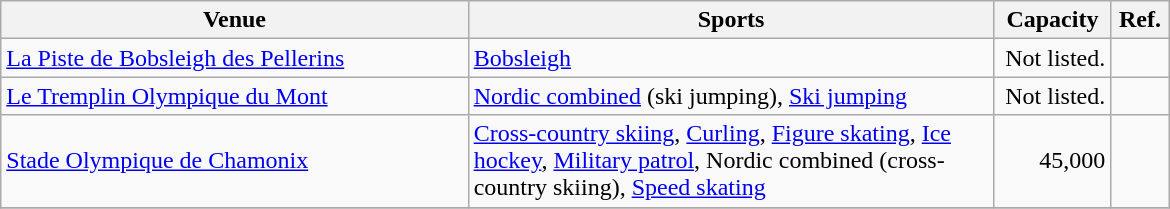<table class="wikitable sortable" width=780px>
<tr>
<th width=40%>Venue</th>
<th class="unsortable" width=45%>Sports</th>
<th width=10%>Capacity</th>
<th class="unsortable">Ref.</th>
</tr>
<tr>
<td><a href='#'>La Piste de Bobsleigh des Pellerins</a></td>
<td><a href='#'>Bobsleigh</a></td>
<td align="right">Not listed.</td>
<td align=center></td>
</tr>
<tr>
<td><a href='#'>Le Tremplin Olympique du Mont</a></td>
<td><a href='#'>Nordic combined</a> (ski jumping), <a href='#'>Ski jumping</a></td>
<td align="right">Not listed.</td>
<td align=center></td>
</tr>
<tr>
<td><a href='#'>Stade Olympique de Chamonix</a></td>
<td><a href='#'>Cross-country skiing</a>, <a href='#'>Curling</a>, <a href='#'>Figure skating</a>, <a href='#'>Ice hockey</a>, <a href='#'>Military patrol</a>, Nordic combined (cross-country skiing), <a href='#'>Speed skating</a></td>
<td align="right">45,000</td>
<td align=center></td>
</tr>
<tr>
</tr>
</table>
